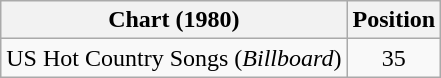<table class="wikitable">
<tr>
<th>Chart (1980)</th>
<th>Position</th>
</tr>
<tr>
<td>US Hot Country Songs (<em>Billboard</em>)</td>
<td align="center">35</td>
</tr>
</table>
